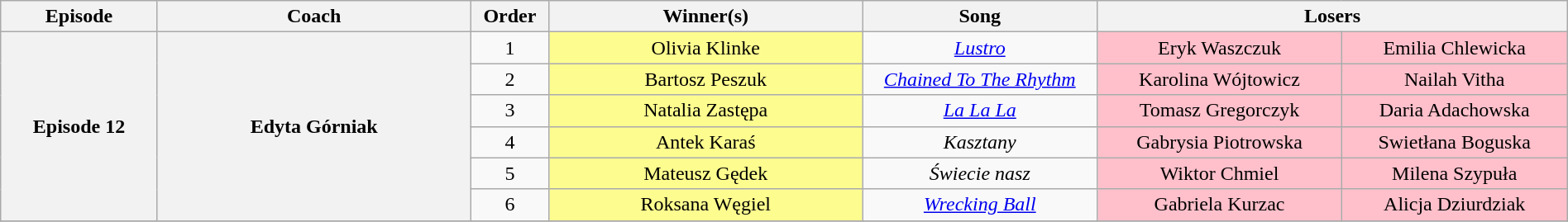<table class="wikitable" style="text-align:center; width:100%;">
<tr>
<th style="width:10%;">Episode</th>
<th style="width:20%;">Coach</th>
<th style="width:05%;">Order</th>
<th style="width:20%;">Winner(s)</th>
<th style="width:15%;">Song</th>
<th style="width:30%;" colspan="2">Losers</th>
</tr>
<tr>
<th rowspan="6">Episode 12<br><small></small></th>
<th rowspan="6">Edyta Górniak</th>
<td>1</td>
<td style="background:#fdfc8f;">Olivia Klinke</td>
<td><em><a href='#'>Lustro</a></em></td>
<td style="background:pink;">Eryk Waszczuk</td>
<td style="background:pink;">Emilia Chlewicka</td>
</tr>
<tr>
<td>2</td>
<td style="background:#fdfc8f;">Bartosz Peszuk</td>
<td><a href='#'><em>Chained To The Rhythm</em></a></td>
<td style="background:pink;">Karolina Wójtowicz</td>
<td style="background:pink;">Nailah Vitha</td>
</tr>
<tr>
<td>3</td>
<td style="background:#fdfc8f;">Natalia Zastępa</td>
<td><a href='#'><em>La La La</em></a></td>
<td style="background:pink;">Tomasz Gregorczyk</td>
<td style="background:pink;">Daria Adachowska</td>
</tr>
<tr>
<td>4</td>
<td style="background:#fdfc8f;">Antek Karaś</td>
<td><em>Kasztany</em></td>
<td style="background:pink;">Gabrysia Piotrowska</td>
<td style="background:pink;">Swietłana Boguska</td>
</tr>
<tr>
<td>5</td>
<td style="background:#fdfc8f;">Mateusz Gędek</td>
<td><em>Świecie nasz</em></td>
<td style="background:pink;">Wiktor Chmiel</td>
<td style="background:pink;">Milena Szypuła</td>
</tr>
<tr>
<td>6</td>
<td style="background:#fdfc8f;">Roksana Węgiel</td>
<td><a href='#'><em>Wrecking Ball</em></a></td>
<td style="background:pink;">Gabriela Kurzac</td>
<td style="background:pink;">Alicja Dziurdziak</td>
</tr>
<tr>
</tr>
</table>
